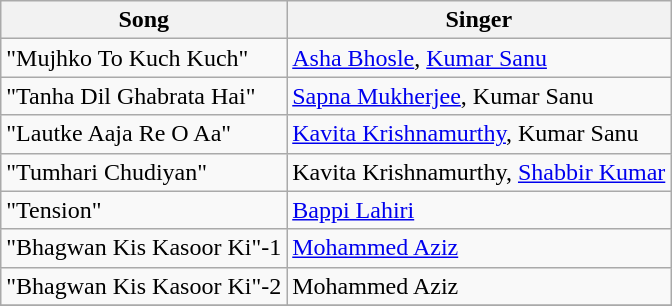<table class="wikitable">
<tr>
<th>Song</th>
<th>Singer</th>
</tr>
<tr>
<td>"Mujhko To Kuch Kuch"</td>
<td><a href='#'>Asha Bhosle</a>, <a href='#'>Kumar Sanu</a></td>
</tr>
<tr>
<td>"Tanha Dil Ghabrata Hai"</td>
<td><a href='#'>Sapna Mukherjee</a>, Kumar Sanu</td>
</tr>
<tr>
<td>"Lautke Aaja Re O Aa"</td>
<td><a href='#'>Kavita Krishnamurthy</a>, Kumar Sanu</td>
</tr>
<tr>
<td>"Tumhari Chudiyan"</td>
<td>Kavita Krishnamurthy, <a href='#'>Shabbir Kumar</a></td>
</tr>
<tr>
<td>"Tension"</td>
<td><a href='#'>Bappi Lahiri</a></td>
</tr>
<tr>
<td>"Bhagwan Kis Kasoor Ki"-1</td>
<td><a href='#'>Mohammed Aziz</a></td>
</tr>
<tr>
<td>"Bhagwan Kis Kasoor Ki"-2</td>
<td>Mohammed Aziz</td>
</tr>
<tr>
</tr>
</table>
